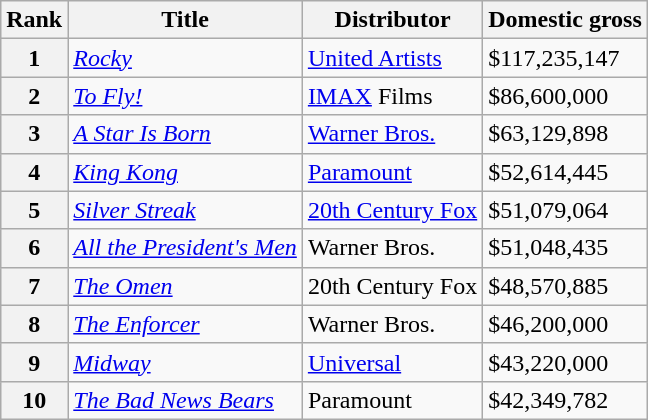<table class="wikitable sortable" style="margin:auto; margin:auto;">
<tr>
<th>Rank</th>
<th>Title</th>
<th>Distributor</th>
<th>Domestic gross</th>
</tr>
<tr>
<th style="text-align:center;">1</th>
<td><em><a href='#'>Rocky</a></em></td>
<td><a href='#'>United Artists</a></td>
<td>$117,235,147</td>
</tr>
<tr>
<th style="text-align:center;">2</th>
<td><em><a href='#'>To Fly!</a></em></td>
<td><a href='#'>IMAX</a> Films</td>
<td>$86,600,000</td>
</tr>
<tr>
<th style="text-align:center;">3</th>
<td><em><a href='#'>A Star Is Born</a></em></td>
<td><a href='#'>Warner Bros.</a></td>
<td>$63,129,898</td>
</tr>
<tr>
<th style="text-align:center;">4</th>
<td><em><a href='#'>King Kong</a></em></td>
<td><a href='#'>Paramount</a></td>
<td>$52,614,445</td>
</tr>
<tr>
<th style="text-align:center;">5</th>
<td><em><a href='#'>Silver Streak</a></em></td>
<td><a href='#'>20th Century Fox</a></td>
<td>$51,079,064</td>
</tr>
<tr>
<th style="text-align:center;">6</th>
<td><em><a href='#'>All the President's Men</a></em></td>
<td>Warner Bros.</td>
<td>$51,048,435</td>
</tr>
<tr>
<th style="text-align:center;">7</th>
<td><em><a href='#'>The Omen</a></em></td>
<td>20th Century Fox</td>
<td>$48,570,885</td>
</tr>
<tr>
<th style="text-align:center;">8</th>
<td><em><a href='#'>The Enforcer</a></em></td>
<td>Warner Bros.</td>
<td>$46,200,000</td>
</tr>
<tr>
<th style="text-align:center;">9</th>
<td><em><a href='#'>Midway</a></em></td>
<td><a href='#'>Universal</a></td>
<td>$43,220,000</td>
</tr>
<tr>
<th style="text-align:center;">10</th>
<td><em><a href='#'>The Bad News Bears</a></em></td>
<td>Paramount</td>
<td>$42,349,782</td>
</tr>
</table>
